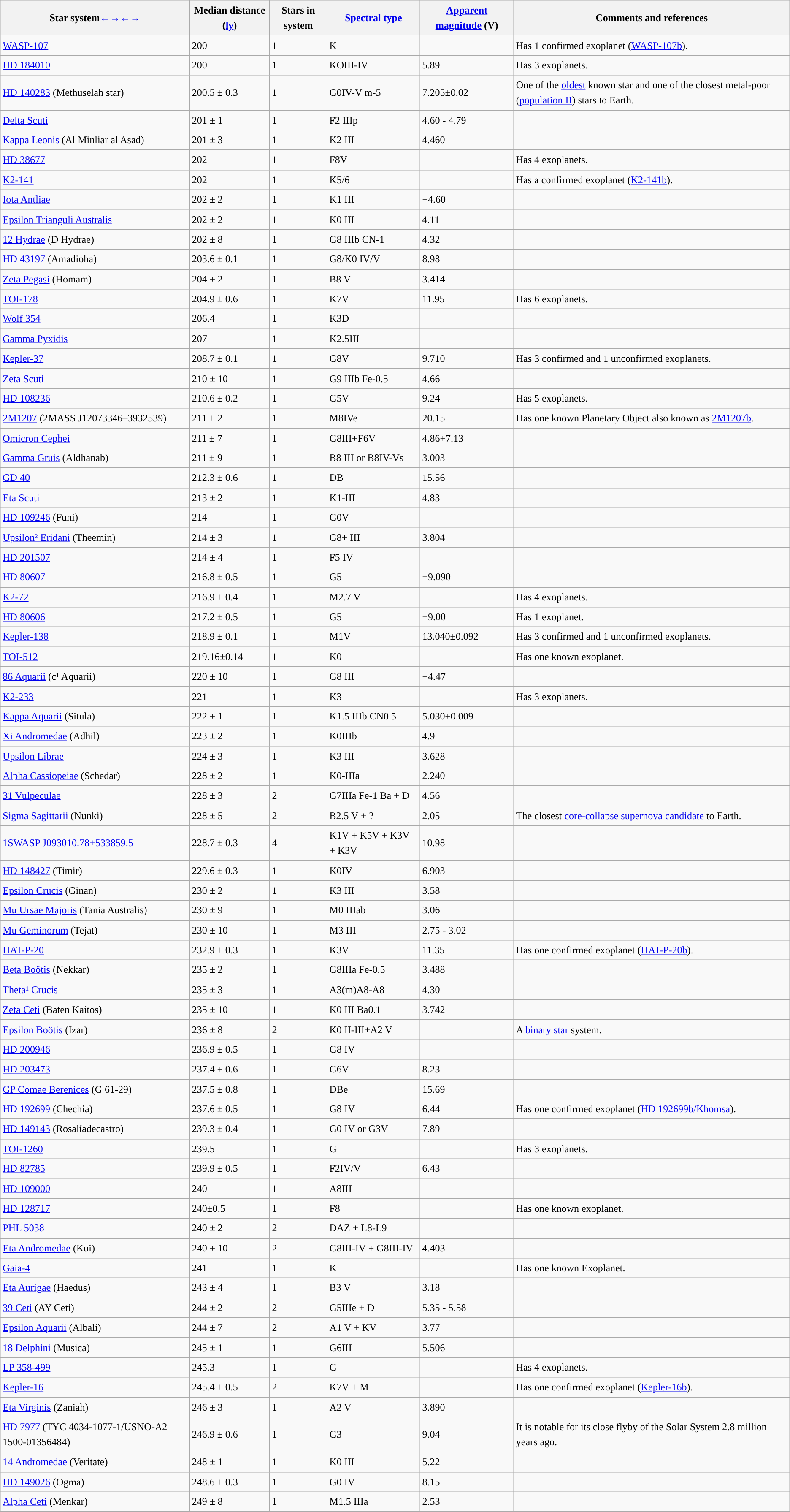<table class="wikitable sortable" style="font-size:1.00em; line-height:1.5em; position:relative;">
<tr>
<th scope="col">Star system<span><a href='#'>←</a></span><span><a href='#'>→</a></span><span><a href='#'>←</a></span><span><a href='#'>→</a></span></th>
<th scope="col">Median distance (<a href='#'>ly</a>)</th>
<th scope="col">Stars in system</th>
<th scope="col"><a href='#'>Spectral type</a></th>
<th scope="col"><a href='#'>Apparent magnitude</a> (V)</th>
<th scope="col">Comments and references</th>
</tr>
<tr>
<td><a href='#'>WASP-107</a></td>
<td>200</td>
<td>1</td>
<td style="background: ">K</td>
<td></td>
<td>Has 1 confirmed exoplanet (<a href='#'>WASP-107b</a>).</td>
</tr>
<tr>
<td><a href='#'>HD 184010</a></td>
<td>200</td>
<td>1</td>
<td style="background: ">KOIII-IV</td>
<td>5.89</td>
<td>Has 3 exoplanets.</td>
</tr>
<tr>
<td><a href='#'>HD 140283</a> (Methuselah star)</td>
<td>200.5 ± 0.3</td>
<td>1</td>
<td style="background: ">G0IV-V m-5</td>
<td>7.205±0.02</td>
<td>One of the <a href='#'>oldest</a> known star and one of the closest metal-poor (<a href='#'>population II</a>) stars to Earth.</td>
</tr>
<tr>
<td><a href='#'>Delta Scuti</a></td>
<td>201 ± 1</td>
<td>1</td>
<td style="background: ">F2 IIIp</td>
<td>4.60 - 4.79</td>
<td></td>
</tr>
<tr>
<td><a href='#'>Kappa Leonis</a> (Al Minliar al Asad)</td>
<td>201 ± 3</td>
<td>1</td>
<td style="background: ">K2 III</td>
<td>4.460</td>
<td></td>
</tr>
<tr>
<td><a href='#'>HD 38677</a></td>
<td>202</td>
<td>1</td>
<td style="background: ">F8V</td>
<td></td>
<td>Has 4 exoplanets.</td>
</tr>
<tr>
<td><a href='#'>K2-141</a></td>
<td>202</td>
<td>1</td>
<td style="background: ">K5/6</td>
<td></td>
<td>Has a confirmed exoplanet (<a href='#'>K2-141b</a>).</td>
</tr>
<tr>
<td><a href='#'>Iota Antliae</a></td>
<td>202 ± 2</td>
<td>1</td>
<td style="background: ">K1 III</td>
<td>+4.60</td>
<td></td>
</tr>
<tr>
<td><a href='#'>Epsilon Trianguli Australis</a></td>
<td>202 ± 2</td>
<td>1</td>
<td style="background: ">K0 III</td>
<td>4.11</td>
<td></td>
</tr>
<tr>
<td><a href='#'>12 Hydrae</a> (D Hydrae)</td>
<td>202 ± 8</td>
<td>1</td>
<td style="background: ">G8 IIIb CN-1</td>
<td>4.32</td>
<td></td>
</tr>
<tr>
<td><a href='#'>HD 43197</a> (Amadioha)</td>
<td>203.6 ± 0.1</td>
<td>1</td>
<td style="background: ">G8/K0 IV/V</td>
<td>8.98</td>
<td></td>
</tr>
<tr>
<td><a href='#'>Zeta Pegasi</a> (Homam)</td>
<td>204 ± 2</td>
<td>1</td>
<td style="background: ">B8 V</td>
<td>3.414</td>
<td></td>
</tr>
<tr>
<td><a href='#'>TOI-178</a></td>
<td>204.9 ± 0.6</td>
<td>1</td>
<td style="background: ">K7V</td>
<td>11.95</td>
<td>Has 6 exoplanets.</td>
</tr>
<tr>
<td><a href='#'>Wolf 354</a></td>
<td>206.4</td>
<td>1</td>
<td style="background: ">K3D</td>
<td></td>
<td></td>
</tr>
<tr>
<td><a href='#'>Gamma Pyxidis</a></td>
<td>207</td>
<td>1</td>
<td style="background: ">K2.5III</td>
<td></td>
<td></td>
</tr>
<tr>
<td><a href='#'>Kepler-37</a></td>
<td>208.7 ± 0.1</td>
<td>1</td>
<td style="background: ">G8V</td>
<td>9.710</td>
<td>Has 3 confirmed and 1 unconfirmed exoplanets.</td>
</tr>
<tr>
<td><a href='#'>Zeta Scuti</a></td>
<td>210 ± 10</td>
<td>1</td>
<td style="background: ">G9 IIIb Fe-0.5</td>
<td>4.66</td>
<td></td>
</tr>
<tr>
<td><a href='#'>HD 108236</a></td>
<td>210.6 ± 0.2</td>
<td>1</td>
<td style="background: ">G5V</td>
<td>9.24</td>
<td>Has 5 exoplanets.</td>
</tr>
<tr>
<td><a href='#'>2M1207</a> (2MASS J12073346–3932539)</td>
<td>211 ± 2</td>
<td>1</td>
<td style="background: ">M8IVe</td>
<td>20.15</td>
<td>Has one known Planetary Object also known as <a href='#'>2M1207b</a>.</td>
</tr>
<tr>
<td><a href='#'>Omicron Cephei</a></td>
<td>211 ± 7</td>
<td>1</td>
<td style="background: ">G8III+F6V</td>
<td>4.86+7.13</td>
<td></td>
</tr>
<tr>
<td><a href='#'>Gamma Gruis</a> (Aldhanab)</td>
<td>211 ± 9</td>
<td>1</td>
<td style="background: ">B8 III or B8IV-Vs</td>
<td>3.003</td>
<td></td>
</tr>
<tr>
<td><a href='#'>GD 40</a></td>
<td>212.3 ± 0.6</td>
<td>1</td>
<td style="background: ">DB</td>
<td>15.56</td>
<td></td>
</tr>
<tr>
<td><a href='#'>Eta Scuti</a></td>
<td>213 ± 2</td>
<td>1</td>
<td style="background: ">K1-III</td>
<td>4.83</td>
<td></td>
</tr>
<tr>
<td><a href='#'>HD 109246</a> (Funi)</td>
<td>214</td>
<td>1</td>
<td style="background: ">G0V</td>
<td></td>
<td></td>
</tr>
<tr>
<td><a href='#'>Upsilon² Eridani</a> (Theemin)</td>
<td>214 ± 3</td>
<td>1</td>
<td style="background: ">G8+ III</td>
<td>3.804</td>
<td></td>
</tr>
<tr>
<td><a href='#'>HD 201507</a></td>
<td>214 ± 4</td>
<td>1</td>
<td style="background: ">F5 IV</td>
<td></td>
<td></td>
</tr>
<tr>
<td><a href='#'>HD 80607</a></td>
<td>216.8 ± 0.5</td>
<td>1</td>
<td style="background: ">G5</td>
<td>+9.090</td>
<td></td>
</tr>
<tr>
<td><a href='#'>K2-72</a></td>
<td>216.9 ± 0.4</td>
<td>1</td>
<td style="background: ">M2.7 V</td>
<td></td>
<td>Has 4 exoplanets.</td>
</tr>
<tr>
<td><a href='#'>HD 80606</a></td>
<td>217.2 ± 0.5</td>
<td>1</td>
<td style="background: ">G5</td>
<td>+9.00</td>
<td>Has 1 exoplanet.</td>
</tr>
<tr>
<td><a href='#'>Kepler-138</a></td>
<td>218.9 ± 0.1</td>
<td>1</td>
<td style="background: ">M1V</td>
<td>13.040±0.092</td>
<td>Has 3 confirmed and 1 unconfirmed exoplanets.</td>
</tr>
<tr>
<td><a href='#'>TOI-512</a></td>
<td>219.16±0.14</td>
<td>1</td>
<td style="background: ">K0</td>
<td></td>
<td>Has one known exoplanet.</td>
</tr>
<tr>
<td><a href='#'>86 Aquarii</a> (c¹ Aquarii)</td>
<td>220 ± 10</td>
<td>1</td>
<td style="background: ">G8 III</td>
<td>+4.47</td>
<td></td>
</tr>
<tr>
<td><a href='#'>K2-233</a></td>
<td>221</td>
<td>1</td>
<td style="background: ">K3</td>
<td></td>
<td>Has 3 exoplanets.</td>
</tr>
<tr>
<td><a href='#'>Kappa Aquarii</a> (Situla)</td>
<td>222 ± 1</td>
<td>1</td>
<td style="background: ">K1.5 IIIb CN0.5</td>
<td>5.030±0.009</td>
<td></td>
</tr>
<tr>
<td><a href='#'>Xi Andromedae</a> (Adhil)</td>
<td>223 ± 2</td>
<td>1</td>
<td style="background: ">K0IIIb</td>
<td>4.9</td>
<td></td>
</tr>
<tr>
<td><a href='#'>Upsilon Librae</a></td>
<td>224 ± 3</td>
<td>1</td>
<td style="background: ">K3 III</td>
<td>3.628</td>
<td></td>
</tr>
<tr>
<td><a href='#'>Alpha Cassiopeiae</a> (Schedar)</td>
<td>228 ± 2</td>
<td>1</td>
<td style="background: ">K0-IIIa</td>
<td>2.240</td>
<td></td>
</tr>
<tr>
<td><a href='#'>31 Vulpeculae</a></td>
<td>228 ± 3</td>
<td>2</td>
<td style="background: ">G7IIIa Fe-1 Ba + D</td>
<td>4.56</td>
<td></td>
</tr>
<tr>
<td><a href='#'>Sigma Sagittarii</a> (Nunki)</td>
<td>228 ± 5</td>
<td>2</td>
<td style="background: ">B2.5 V + ?</td>
<td>2.05</td>
<td>The closest <a href='#'>core-collapse supernova</a> <a href='#'>candidate</a> to Earth.</td>
</tr>
<tr>
<td><a href='#'>1SWASP J093010.78+533859.5</a></td>
<td>228.7 ± 0.3</td>
<td>4</td>
<td style="background: ">K1V + K5V + K3V + K3V</td>
<td>10.98</td>
<td></td>
</tr>
<tr>
<td><a href='#'>HD 148427</a> (Timir)</td>
<td>229.6 ± 0.3</td>
<td>1</td>
<td style="background: ">K0IV</td>
<td>6.903</td>
<td></td>
</tr>
<tr>
<td><a href='#'>Epsilon Crucis</a> (Ginan)</td>
<td>230 ± 2</td>
<td>1</td>
<td style="background: ">K3 III</td>
<td>3.58</td>
<td></td>
</tr>
<tr>
<td><a href='#'>Mu Ursae Majoris</a> (Tania Australis)</td>
<td>230 ± 9</td>
<td>1</td>
<td style="background: ">M0 IIIab</td>
<td>3.06</td>
<td></td>
</tr>
<tr>
<td><a href='#'>Mu Geminorum</a> (Tejat)</td>
<td>230 ± 10</td>
<td>1</td>
<td style="background: ">M3 III</td>
<td>2.75 - 3.02</td>
<td></td>
</tr>
<tr>
<td><a href='#'>HAT-P-20</a></td>
<td>232.9 ± 0.3</td>
<td>1</td>
<td style="background: ">K3V</td>
<td>11.35</td>
<td>Has one confirmed exoplanet (<a href='#'>HAT-P-20b</a>).</td>
</tr>
<tr>
<td><a href='#'>Beta Boötis</a> (Nekkar)</td>
<td>235 ± 2</td>
<td>1</td>
<td style="background: ">G8IIIa Fe-0.5</td>
<td>3.488</td>
<td></td>
</tr>
<tr>
<td><a href='#'>Theta¹ Crucis</a></td>
<td>235 ± 3</td>
<td>1</td>
<td style="background: ">A3(m)A8-A8</td>
<td>4.30</td>
<td></td>
</tr>
<tr>
<td><a href='#'>Zeta Ceti</a> (Baten Kaitos)</td>
<td>235 ± 10</td>
<td>1</td>
<td style="background: ">K0 III Ba0.1</td>
<td>3.742</td>
<td></td>
</tr>
<tr>
<td><a href='#'>Epsilon Boötis</a> (Izar)</td>
<td>236 ± 8</td>
<td>2</td>
<td style="background: ">K0 II-III+A2 V</td>
<td></td>
<td>A <a href='#'>binary star</a> system.</td>
</tr>
<tr>
<td><a href='#'>HD 200946</a></td>
<td>236.9 ± 0.5</td>
<td>1</td>
<td style="background: ">G8 IV</td>
<td></td>
<td></td>
</tr>
<tr>
<td><a href='#'>HD 203473</a></td>
<td>237.4 ± 0.6</td>
<td>1</td>
<td style="background: ">G6V</td>
<td>8.23</td>
<td></td>
</tr>
<tr>
<td><a href='#'>GP Comae Berenices</a> (G 61-29)</td>
<td>237.5 ± 0.8</td>
<td>1</td>
<td style="background: ">DBe</td>
<td>15.69</td>
<td></td>
</tr>
<tr>
<td><a href='#'>HD 192699</a> (Chechia)</td>
<td>237.6 ± 0.5</td>
<td>1</td>
<td style="background: ">G8 IV</td>
<td>6.44</td>
<td>Has one confirmed exoplanet (<a href='#'>HD 192699b/Khomsa</a>).</td>
</tr>
<tr>
<td><a href='#'>HD 149143</a> (Rosalíadecastro)</td>
<td>239.3 ± 0.4</td>
<td>1</td>
<td style="background: ">G0 IV or G3V</td>
<td>7.89</td>
<td></td>
</tr>
<tr>
<td><a href='#'>TOI-1260</a></td>
<td>239.5</td>
<td>1</td>
<td style="background: ">G</td>
<td></td>
<td>Has 3 exoplanets.</td>
</tr>
<tr>
<td><a href='#'>HD 82785</a></td>
<td>239.9 ± 0.5</td>
<td>1</td>
<td style="background: ">F2IV/V</td>
<td>6.43</td>
<td></td>
</tr>
<tr>
<td><a href='#'>HD 109000</a></td>
<td>240</td>
<td>1</td>
<td style="background: ">A8III</td>
<td></td>
<td></td>
</tr>
<tr>
<td><a href='#'>HD 128717</a></td>
<td>240±0.5</td>
<td>1</td>
<td style="background: ">F8</td>
<td></td>
<td>Has one known exoplanet.</td>
</tr>
<tr>
<td><a href='#'>PHL 5038</a></td>
<td>240 ± 2</td>
<td>2</td>
<td style="background: ">DAZ + L8-L9</td>
<td></td>
<td></td>
</tr>
<tr>
<td><a href='#'>Eta Andromedae</a> (Kui)</td>
<td>240 ± 10</td>
<td>2</td>
<td style="background: ">G8III-IV + G8III-IV</td>
<td>4.403</td>
<td></td>
</tr>
<tr>
<td><a href='#'>Gaia-4</a></td>
<td>241</td>
<td>1</td>
<td style="background: ">K</td>
<td></td>
<td>Has one known Exoplanet.</td>
</tr>
<tr>
<td><a href='#'>Eta Aurigae</a> (Haedus)</td>
<td>243 ± 4</td>
<td>1</td>
<td style="background: ">B3 V</td>
<td>3.18</td>
<td></td>
</tr>
<tr>
<td><a href='#'>39 Ceti</a> (AY Ceti)</td>
<td>244 ± 2</td>
<td>2</td>
<td style="background: ">G5IIIe + D</td>
<td>5.35 - 5.58</td>
<td></td>
</tr>
<tr>
<td><a href='#'>Epsilon Aquarii</a> (Albali)</td>
<td>244 ± 7</td>
<td>2</td>
<td style="background: ">A1 V + KV</td>
<td>3.77</td>
<td></td>
</tr>
<tr>
<td><a href='#'>18 Delphini</a> (Musica)</td>
<td>245 ± 1</td>
<td>1</td>
<td style="background: ">G6III</td>
<td>5.506</td>
<td></td>
</tr>
<tr>
<td><a href='#'>LP 358-499</a></td>
<td>245.3</td>
<td>1</td>
<td style="background: ">G</td>
<td></td>
<td>Has 4 exoplanets.</td>
</tr>
<tr>
<td><a href='#'>Kepler-16</a></td>
<td>245.4 ± 0.5</td>
<td>2</td>
<td style="background: ">K7V + M</td>
<td></td>
<td>Has one confirmed exoplanet (<a href='#'>Kepler-16b</a>).</td>
</tr>
<tr>
<td><a href='#'>Eta Virginis</a> (Zaniah)</td>
<td>246 ± 3</td>
<td>1</td>
<td style="background: ">A2 V</td>
<td>3.890</td>
<td></td>
</tr>
<tr>
<td><a href='#'>HD 7977</a> (TYC 4034-1077-1/USNO-A2 1500-01356484)</td>
<td>246.9 ± 0.6</td>
<td>1</td>
<td style="background: ">G3</td>
<td>9.04</td>
<td>It is notable for its close flyby of the Solar System 2.8 million years ago.</td>
</tr>
<tr>
<td><a href='#'>14 Andromedae</a> (Veritate)</td>
<td>248 ± 1</td>
<td>1</td>
<td style="background: ">K0 III</td>
<td>5.22</td>
<td></td>
</tr>
<tr>
<td><a href='#'>HD 149026</a> (Ogma)</td>
<td>248.6 ± 0.3</td>
<td>1</td>
<td style="background: ">G0 IV</td>
<td>8.15</td>
<td></td>
</tr>
<tr>
<td><a href='#'>Alpha Ceti</a> (Menkar)</td>
<td>249 ± 8</td>
<td>1</td>
<td style="background: ">M1.5 IIIa</td>
<td>2.53</td>
<td></td>
</tr>
<tr>
</tr>
</table>
